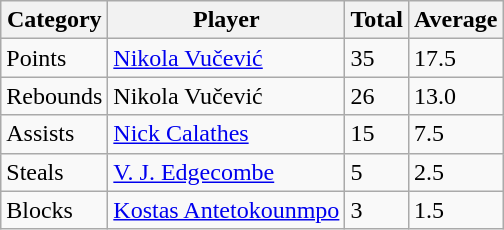<table class="wikitable">
<tr>
<th>Category</th>
<th>Player</th>
<th>Total</th>
<th>Average</th>
</tr>
<tr>
<td>Points</td>
<td> <a href='#'>Nikola Vučević</a></td>
<td>35</td>
<td>17.5</td>
</tr>
<tr>
<td>Rebounds</td>
<td> Nikola Vučević</td>
<td>26</td>
<td>13.0</td>
</tr>
<tr>
<td>Assists</td>
<td> <a href='#'>Nick Calathes</a></td>
<td>15</td>
<td>7.5</td>
</tr>
<tr>
<td>Steals</td>
<td> <a href='#'>V. J. Edgecombe</a></td>
<td>5</td>
<td>2.5</td>
</tr>
<tr>
<td>Blocks</td>
<td> <a href='#'>Kostas Antetokounmpo</a></td>
<td>3</td>
<td>1.5</td>
</tr>
</table>
